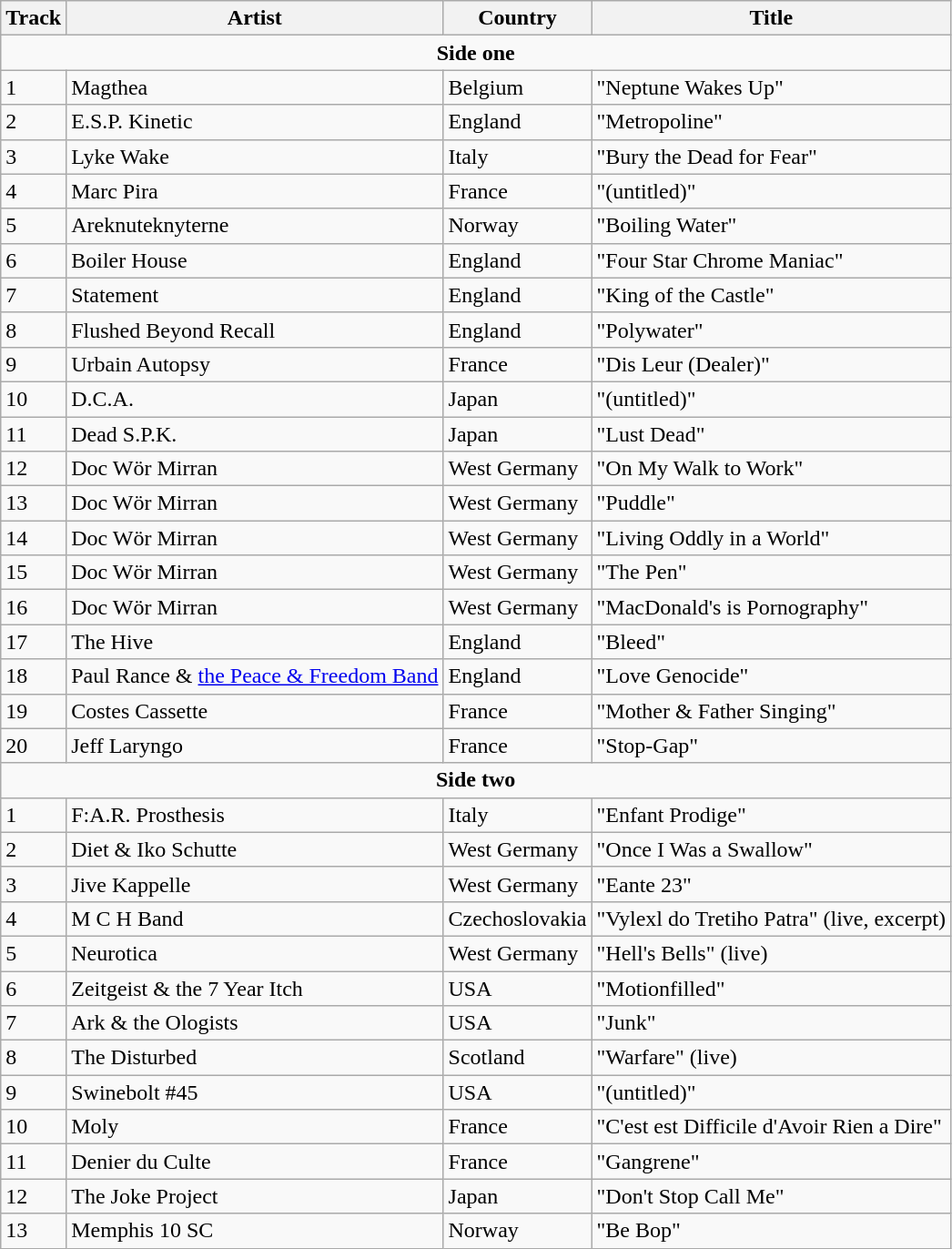<table class="wikitable">
<tr>
<th>Track</th>
<th>Artist</th>
<th>Country</th>
<th>Title</th>
</tr>
<tr>
<td colspan="4" align="center"><strong>Side one</strong></td>
</tr>
<tr>
<td>1</td>
<td>Magthea</td>
<td>Belgium</td>
<td>"Neptune Wakes Up"</td>
</tr>
<tr>
<td>2</td>
<td>E.S.P. Kinetic</td>
<td>England</td>
<td>"Metropoline"</td>
</tr>
<tr>
<td>3</td>
<td>Lyke Wake</td>
<td>Italy</td>
<td>"Bury the Dead for Fear"</td>
</tr>
<tr>
<td>4</td>
<td>Marc Pira</td>
<td>France</td>
<td>"(untitled)"</td>
</tr>
<tr>
<td>5</td>
<td>Areknuteknyterne</td>
<td>Norway</td>
<td>"Boiling Water"</td>
</tr>
<tr>
<td>6</td>
<td>Boiler House</td>
<td>England</td>
<td>"Four Star Chrome Maniac"</td>
</tr>
<tr>
<td>7</td>
<td>Statement</td>
<td>England</td>
<td>"King of the Castle"</td>
</tr>
<tr>
<td>8</td>
<td>Flushed Beyond Recall</td>
<td>England</td>
<td>"Polywater"</td>
</tr>
<tr>
<td>9</td>
<td>Urbain Autopsy</td>
<td>France</td>
<td>"Dis Leur (Dealer)"</td>
</tr>
<tr>
<td>10</td>
<td>D.C.A.</td>
<td>Japan</td>
<td>"(untitled)"</td>
</tr>
<tr>
<td>11</td>
<td>Dead S.P.K.</td>
<td>Japan</td>
<td>"Lust Dead"</td>
</tr>
<tr>
<td>12</td>
<td>Doc Wör Mirran</td>
<td>West Germany</td>
<td>"On My Walk to Work"</td>
</tr>
<tr>
<td>13</td>
<td>Doc Wör Mirran</td>
<td>West Germany</td>
<td>"Puddle"</td>
</tr>
<tr>
<td>14</td>
<td>Doc Wör Mirran</td>
<td>West Germany</td>
<td>"Living Oddly in a World"</td>
</tr>
<tr>
<td>15</td>
<td>Doc Wör Mirran</td>
<td>West Germany</td>
<td>"The Pen"</td>
</tr>
<tr>
<td>16</td>
<td>Doc Wör Mirran</td>
<td>West Germany</td>
<td>"MacDonald's is Pornography"</td>
</tr>
<tr>
<td>17</td>
<td>The Hive</td>
<td>England</td>
<td>"Bleed"</td>
</tr>
<tr>
<td>18</td>
<td>Paul Rance & <a href='#'>the Peace & Freedom Band</a></td>
<td>England</td>
<td>"Love Genocide"</td>
</tr>
<tr>
<td>19</td>
<td>Costes Cassette</td>
<td>France</td>
<td>"Mother & Father Singing"</td>
</tr>
<tr>
<td>20</td>
<td>Jeff Laryngo</td>
<td>France</td>
<td>"Stop-Gap"</td>
</tr>
<tr>
<td colspan="4" align="center"><strong>Side two</strong></td>
</tr>
<tr>
<td>1</td>
<td>F:A.R. Prosthesis</td>
<td>Italy</td>
<td>"Enfant Prodige"</td>
</tr>
<tr>
<td>2</td>
<td>Diet & Iko Schutte</td>
<td>West Germany</td>
<td>"Once I Was a Swallow"</td>
</tr>
<tr>
<td>3</td>
<td>Jive Kappelle</td>
<td>West Germany</td>
<td>"Eante 23"</td>
</tr>
<tr>
<td>4</td>
<td>M C H Band</td>
<td>Czechoslovakia</td>
<td>"Vylexl do Tretiho Patra" (live, excerpt)</td>
</tr>
<tr>
<td>5</td>
<td>Neurotica</td>
<td>West Germany</td>
<td>"Hell's Bells" (live)</td>
</tr>
<tr>
<td>6</td>
<td>Zeitgeist & the 7 Year Itch</td>
<td>USA</td>
<td>"Motionfilled"</td>
</tr>
<tr>
<td>7</td>
<td>Ark & the Ologists</td>
<td>USA</td>
<td>"Junk"</td>
</tr>
<tr>
<td>8</td>
<td>The Disturbed</td>
<td>Scotland</td>
<td>"Warfare" (live)</td>
</tr>
<tr>
<td>9</td>
<td>Swinebolt #45</td>
<td>USA</td>
<td>"(untitled)"</td>
</tr>
<tr>
<td>10</td>
<td>Moly</td>
<td>France</td>
<td>"C'est est Difficile d'Avoir Rien a Dire"</td>
</tr>
<tr>
<td>11</td>
<td>Denier du Culte</td>
<td>France</td>
<td>"Gangrene"</td>
</tr>
<tr>
<td>12</td>
<td>The Joke Project</td>
<td>Japan</td>
<td>"Don't Stop Call Me"</td>
</tr>
<tr>
<td>13</td>
<td>Memphis 10 SC</td>
<td>Norway</td>
<td>"Be Bop"</td>
</tr>
</table>
